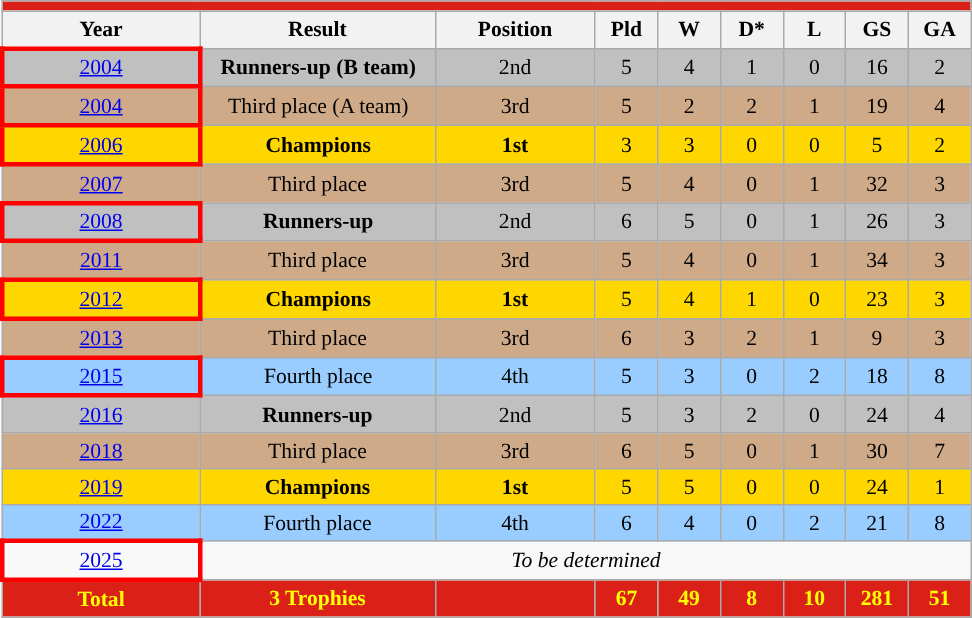<table class="wikitable" style="text-align: center;font-size:90%;">
<tr>
<th colspan="9" style="background: #DB2017; color: #FFFF00;"><a href='#'></a></th>
</tr>
<tr>
<th width=125>Year</th>
<th width=150>Result</th>
<th width=100>Position</th>
<th width=35>Pld</th>
<th width=35>W</th>
<th width=35>D*</th>
<th width=35>L</th>
<th width=35>GS</th>
<th width=35>GA</th>
</tr>
<tr style="background:silver;">
<td style="border:3px solid red;"> <a href='#'>2004</a></td>
<td style="background:silver;"><strong>Runners-up (B team)</strong></td>
<td>2nd</td>
<td>5</td>
<td>4</td>
<td>1</td>
<td>0</td>
<td>16</td>
<td>2</td>
</tr>
<tr style="background:#CFAA88;">
<td style="border:3px solid red;"> <a href='#'>2004</a></td>
<td>Third place (A team)</td>
<td>3rd</td>
<td>5</td>
<td>2</td>
<td>2</td>
<td>1</td>
<td>19</td>
<td>4</td>
</tr>
<tr style="background:gold;">
<td style="border:3px solid red;"> <a href='#'>2006</a></td>
<td><strong>Champions</strong></td>
<td><strong>1st</strong></td>
<td>3</td>
<td>3</td>
<td>0</td>
<td>0</td>
<td>5</td>
<td>2</td>
</tr>
<tr style="background:#CFAA88;">
<td> <a href='#'>2007</a></td>
<td>Third place</td>
<td>3rd</td>
<td>5</td>
<td>4</td>
<td>0</td>
<td>1</td>
<td>32</td>
<td>3</td>
</tr>
<tr style="background:silver;">
<td style="border:3px solid red;"> <a href='#'>2008</a></td>
<td><strong>Runners-up</strong></td>
<td>2nd</td>
<td>6</td>
<td>5</td>
<td>0</td>
<td>1</td>
<td>26</td>
<td>3</td>
</tr>
<tr style="background:#CFAA88;">
<td> <a href='#'>2011</a></td>
<td>Third place</td>
<td>3rd</td>
<td>5</td>
<td>4</td>
<td>0</td>
<td>1</td>
<td>34</td>
<td>3</td>
</tr>
<tr style="background:gold;">
<td style="border:3px solid red;"> <a href='#'>2012</a></td>
<td><strong>Champions</strong></td>
<td><strong>1st</strong></td>
<td>5</td>
<td>4</td>
<td>1</td>
<td>0</td>
<td>23</td>
<td>3</td>
</tr>
<tr style="background:#CFAA88;">
<td> <a href='#'>2013</a></td>
<td>Third place</td>
<td>3rd</td>
<td>6</td>
<td>3</td>
<td>2</td>
<td>1</td>
<td>9</td>
<td>3</td>
</tr>
<tr style="background:#9acdff;">
<td style="border:3px solid red;"> <a href='#'>2015</a></td>
<td>Fourth place</td>
<td>4th</td>
<td>5</td>
<td>3</td>
<td>0</td>
<td>2</td>
<td>18</td>
<td>8</td>
</tr>
<tr style="background:silver;">
<td> <a href='#'>2016</a></td>
<td><strong>Runners-up</strong></td>
<td>2nd</td>
<td>5</td>
<td>3</td>
<td>2</td>
<td>0</td>
<td>24</td>
<td>4</td>
</tr>
<tr style="background:#CFAA88;">
<td> <a href='#'>2018</a></td>
<td>Third place</td>
<td>3rd</td>
<td>6</td>
<td>5</td>
<td>0</td>
<td>1</td>
<td>30</td>
<td>7</td>
</tr>
<tr style="background:gold;">
<td> <a href='#'>2019</a></td>
<td><strong>Champions</strong></td>
<td><strong>1st</strong></td>
<td>5</td>
<td>5</td>
<td>0</td>
<td>0</td>
<td>24</td>
<td>1</td>
</tr>
<tr style="background:#9acdff;">
<td> <a href='#'>2022</a></td>
<td>Fourth place</td>
<td>4th</td>
<td>6</td>
<td>4</td>
<td>0</td>
<td>2</td>
<td>21</td>
<td>8</td>
</tr>
<tr>
<td style="border:3px solid red;"> <a href='#'>2025</a></td>
<td colspan="8"><em>To be determined</em></td>
</tr>
<tr>
<td colspan=1 style="background: #DB2017; color: #FFFF00;"><strong>Total</strong></td>
<td style="background: #DB2017; color: #FFFF00;"><strong>3 Trophies</strong></td>
<td style="background: #DB2017; color: #FFFF00;"><strong></strong></td>
<td style="background: #DB2017; color: #FFFF00;"><strong>67</strong></td>
<td style="background: #DB2017; color: #FFFF00;"><strong>49</strong></td>
<td style="background: #DB2017; color: #FFFF00;"><strong>8</strong></td>
<td style="background: #DB2017; color: #FFFF00;"><strong>10</strong></td>
<td style="background: #DB2017; color: #FFFF00;"><strong>281</strong></td>
<td style="background: #DB2017; color: #FFFF00;"><strong>51</strong></td>
</tr>
</table>
